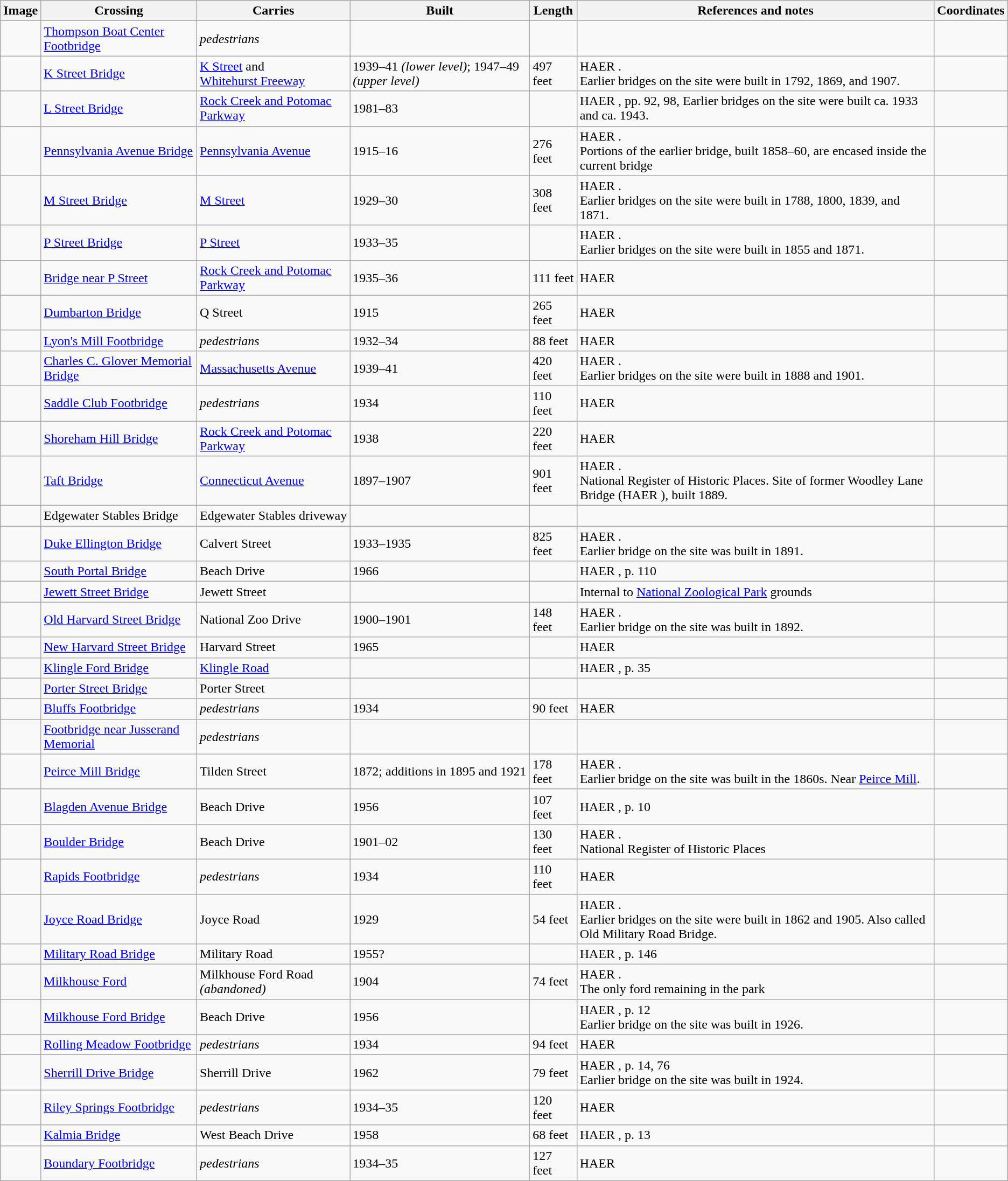<table class="wikitable">
<tr>
<th>Image</th>
<th>Crossing</th>
<th>Carries</th>
<th>Built</th>
<th>Length</th>
<th>References and notes</th>
<th>Coordinates</th>
</tr>
<tr>
<td></td>
<td><a href='#'>Thompson Boat Center Footbridge</a></td>
<td><em>pedestrians</em></td>
<td></td>
<td></td>
<td></td>
<td></td>
</tr>
<tr>
<td></td>
<td><a href='#'>K Street Bridge</a></td>
<td><a href='#'>K Street</a> and<br> <a href='#'>Whitehurst Freeway</a></td>
<td>1939–41 <em>(lower level)</em>; 1947–49 <em>(upper level)</em></td>
<td>497 feet</td>
<td>HAER . <br>Earlier bridges on the site were built in 1792, 1869, and 1907.</td>
<td></td>
</tr>
<tr>
<td></td>
<td><a href='#'>L Street Bridge</a></td>
<td><a href='#'>Rock Creek and Potomac Parkway</a></td>
<td>1981–83</td>
<td></td>
<td>HAER , pp. 92, 98,  Earlier bridges on the site were built ca. 1933 and ca. 1943.</td>
<td></td>
</tr>
<tr>
<td></td>
<td><a href='#'>Pennsylvania Avenue Bridge</a></td>
<td><a href='#'>Pennsylvania Avenue</a></td>
<td>1915–16</td>
<td>276 feet</td>
<td>HAER .<br>Portions of the earlier bridge, built 1858–60, are encased inside the current bridge</td>
<td></td>
</tr>
<tr>
<td></td>
<td><a href='#'>M Street Bridge</a></td>
<td><a href='#'>M Street</a></td>
<td>1929–30</td>
<td>308 feet</td>
<td>HAER . <br>Earlier bridges on the site were built in 1788, 1800, 1839, and 1871.</td>
<td></td>
</tr>
<tr>
<td></td>
<td><a href='#'>P Street Bridge</a></td>
<td><a href='#'>P Street</a></td>
<td>1933–35</td>
<td></td>
<td>HAER . <br>Earlier bridges on the site were built in 1855 and 1871.</td>
<td></td>
</tr>
<tr>
<td></td>
<td><a href='#'>Bridge near P Street</a></td>
<td><a href='#'>Rock Creek and Potomac Parkway</a></td>
<td>1935–36</td>
<td>111 feet</td>
<td>HAER </td>
<td></td>
</tr>
<tr>
<td></td>
<td><a href='#'>Dumbarton Bridge</a></td>
<td>Q Street</td>
<td>1915</td>
<td>265 feet</td>
<td>HAER </td>
<td></td>
</tr>
<tr>
<td></td>
<td><a href='#'>Lyon's Mill Footbridge</a></td>
<td><em>pedestrians</em></td>
<td>1932–34</td>
<td>88 feet</td>
<td>HAER </td>
<td></td>
</tr>
<tr>
<td></td>
<td><a href='#'>Charles C. Glover Memorial Bridge</a></td>
<td><a href='#'>Massachusetts Avenue</a></td>
<td>1939–41</td>
<td>420 feet</td>
<td>HAER .  <br>Earlier bridges on the site were built in 1888 and 1901.</td>
<td></td>
</tr>
<tr>
<td></td>
<td><a href='#'>Saddle Club Footbridge</a></td>
<td><em>pedestrians</em></td>
<td>1934</td>
<td>110 feet</td>
<td>HAER </td>
<td></td>
</tr>
<tr>
<td></td>
<td><a href='#'>Shoreham Hill Bridge</a></td>
<td><a href='#'>Rock Creek and Potomac Parkway</a></td>
<td>1938</td>
<td>220 feet</td>
<td>HAER </td>
<td></td>
</tr>
<tr>
<td></td>
<td><a href='#'>Taft Bridge</a></td>
<td><a href='#'>Connecticut Avenue</a></td>
<td>1897–1907</td>
<td>901 feet</td>
<td>HAER .<br>National Register of Historic Places.  Site of former Woodley Lane Bridge (HAER ), built 1889.</td>
<td></td>
</tr>
<tr>
<td></td>
<td>Edgewater Stables Bridge</td>
<td>Edgewater Stables driveway</td>
<td></td>
<td></td>
<td></td>
<td></td>
</tr>
<tr>
<td></td>
<td><a href='#'>Duke Ellington Bridge</a></td>
<td>Calvert Street</td>
<td>1933–1935</td>
<td>825 feet</td>
<td>HAER . <br>Earlier bridge on the site was built in 1891.</td>
<td></td>
</tr>
<tr>
<td></td>
<td><a href='#'>South Portal Bridge</a></td>
<td>Beach Drive</td>
<td>1966</td>
<td></td>
<td>HAER , p. 110</td>
<td></td>
</tr>
<tr>
<td></td>
<td><a href='#'>Jewett Street Bridge</a></td>
<td>Jewett Street</td>
<td></td>
<td></td>
<td>Internal to <a href='#'>National Zoological Park</a> grounds</td>
<td></td>
</tr>
<tr>
<td></td>
<td><a href='#'>Old Harvard Street Bridge</a></td>
<td>National Zoo Drive</td>
<td>1900–1901</td>
<td>148 feet</td>
<td>HAER . <br>Earlier bridge on the site was built in 1892.</td>
<td></td>
</tr>
<tr>
<td></td>
<td><a href='#'>New Harvard Street Bridge</a></td>
<td>Harvard Street</td>
<td>1965</td>
<td></td>
<td>HAER </td>
<td></td>
</tr>
<tr>
<td></td>
<td><a href='#'>Klingle Ford Bridge</a></td>
<td><a href='#'>Klingle Road</a></td>
<td></td>
<td></td>
<td>HAER , p. 35</td>
<td></td>
</tr>
<tr>
<td></td>
<td><a href='#'>Porter Street Bridge</a></td>
<td>Porter Street</td>
<td></td>
<td></td>
<td></td>
<td></td>
</tr>
<tr>
<td></td>
<td><a href='#'>Bluffs Footbridge</a></td>
<td><em>pedestrians</em></td>
<td>1934</td>
<td>90 feet</td>
<td>HAER </td>
<td></td>
</tr>
<tr>
<td></td>
<td><a href='#'>Footbridge near Jusserand Memorial</a></td>
<td><em>pedestrians</em></td>
<td></td>
<td></td>
<td></td>
<td></td>
</tr>
<tr>
<td></td>
<td><a href='#'>Peirce Mill Bridge</a></td>
<td>Tilden Street</td>
<td>1872; additions in 1895 and 1921</td>
<td>178 feet</td>
<td>HAER . <br>Earlier bridge on the site was built in the 1860s.  Near <a href='#'>Peirce Mill</a>.</td>
<td></td>
</tr>
<tr>
<td></td>
<td><a href='#'>Blagden Avenue Bridge</a></td>
<td>Beach Drive</td>
<td>1956</td>
<td>107 feet</td>
<td>HAER , p. 10</td>
<td></td>
</tr>
<tr>
<td></td>
<td><a href='#'>Boulder Bridge</a></td>
<td>Beach Drive</td>
<td>1901–02</td>
<td>130 feet</td>
<td>HAER .<br>National Register of Historic Places</td>
<td></td>
</tr>
<tr>
<td></td>
<td><a href='#'>Rapids Footbridge</a></td>
<td><em>pedestrians</em></td>
<td>1934</td>
<td>110 feet</td>
<td>HAER </td>
<td></td>
</tr>
<tr>
<td></td>
<td><a href='#'>Joyce Road Bridge</a></td>
<td>Joyce Road</td>
<td>1929</td>
<td>54 feet</td>
<td>HAER . <br>Earlier bridges on the site were built in 1862 and 1905. Also called Old Military Road Bridge.</td>
<td></td>
</tr>
<tr>
<td></td>
<td><a href='#'>Military Road Bridge</a></td>
<td>Military Road</td>
<td>1955?</td>
<td></td>
<td>HAER , p. 146</td>
<td></td>
</tr>
<tr>
<td></td>
<td><a href='#'>Milkhouse Ford</a></td>
<td>Milkhouse Ford Road <em>(abandoned)</em></td>
<td>1904</td>
<td>74 feet</td>
<td>HAER . <br>The only ford remaining in the park</td>
<td></td>
</tr>
<tr>
<td></td>
<td><a href='#'>Milkhouse Ford Bridge</a></td>
<td>Beach Drive</td>
<td>1956</td>
<td></td>
<td>HAER , p. 12<br>Earlier bridge on the site was built in 1926.</td>
<td></td>
</tr>
<tr>
<td></td>
<td><a href='#'>Rolling Meadow Footbridge</a></td>
<td><em>pedestrians</em></td>
<td>1934</td>
<td>94 feet</td>
<td>HAER </td>
<td></td>
</tr>
<tr>
<td></td>
<td><a href='#'>Sherrill Drive Bridge</a></td>
<td>Sherrill Drive</td>
<td>1962</td>
<td>79 feet</td>
<td>HAER , p. 14, 76<br>Earlier bridge on the site was built in 1924.</td>
<td></td>
</tr>
<tr>
<td></td>
<td><a href='#'>Riley Springs Footbridge</a></td>
<td><em>pedestrians</em></td>
<td>1934–35</td>
<td>120 feet</td>
<td>HAER </td>
<td></td>
</tr>
<tr>
<td></td>
<td><a href='#'>Kalmia Bridge</a></td>
<td>West Beach Drive</td>
<td>1958</td>
<td>68 feet</td>
<td>HAER , p. 13</td>
<td></td>
</tr>
<tr>
<td></td>
<td><a href='#'>Boundary Footbridge</a></td>
<td><em>pedestrians</em></td>
<td>1934–35</td>
<td>127 feet</td>
<td>HAER </td>
<td></td>
</tr>
</table>
